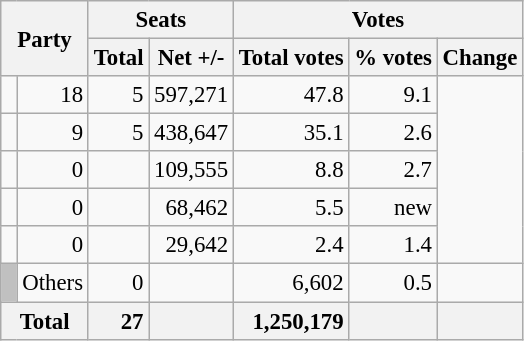<table class="wikitable" style="text-align:right; font-size:95%;">
<tr>
<th colspan="2" rowspan="2">Party</th>
<th colspan="2">Seats</th>
<th colspan="3">Votes</th>
</tr>
<tr>
<th>Total</th>
<th>Net +/-</th>
<th>Total votes</th>
<th>% votes</th>
<th>Change</th>
</tr>
<tr>
<td></td>
<td>18</td>
<td>5</td>
<td>597,271</td>
<td>47.8</td>
<td>9.1</td>
</tr>
<tr>
<td></td>
<td>9</td>
<td>5</td>
<td>438,647</td>
<td>35.1</td>
<td>2.6</td>
</tr>
<tr>
<td></td>
<td>0</td>
<td></td>
<td>109,555</td>
<td>8.8</td>
<td>2.7</td>
</tr>
<tr>
<td></td>
<td>0</td>
<td></td>
<td>68,462</td>
<td>5.5</td>
<td>new</td>
</tr>
<tr>
<td></td>
<td>0</td>
<td></td>
<td>29,642</td>
<td>2.4</td>
<td>1.4</td>
</tr>
<tr>
<td style="background:silver;"> </td>
<td align=left>Others</td>
<td>0</td>
<td></td>
<td>6,602</td>
<td>0.5</td>
<td></td>
</tr>
<tr>
<th colspan="2" style="background:#f2f2f2">Total</th>
<td style="background:#f2f2f2;"><strong>27</strong></td>
<td style="background:#f2f2f2;"></td>
<td style="background:#f2f2f2;"><strong>1,250,179</strong></td>
<td style="background:#f2f2f2;"></td>
<td style="background:#f2f2f2;"></td>
</tr>
</table>
